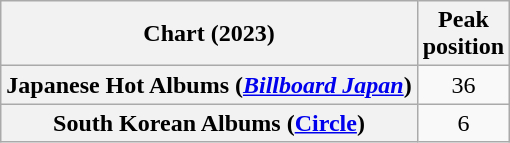<table class="wikitable sortable plainrowheaders" style="text-align:center;">
<tr>
<th scope="col">Chart (2023)</th>
<th scope="col">Peak<br>position</th>
</tr>
<tr>
<th scope="row">Japanese Hot Albums (<em><a href='#'>Billboard Japan</a></em>)</th>
<td>36</td>
</tr>
<tr>
<th scope="row">South Korean Albums (<a href='#'>Circle</a>)</th>
<td>6</td>
</tr>
</table>
